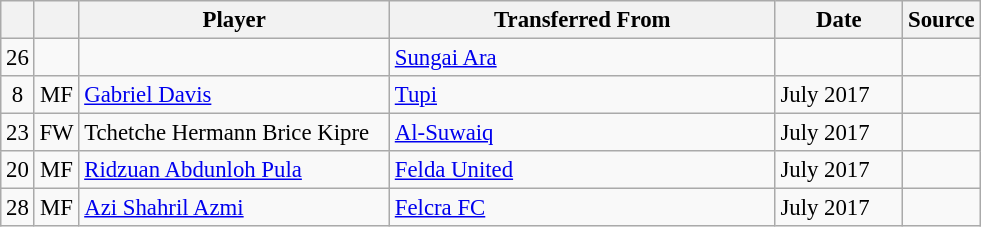<table class="wikitable plainrowheaders sortable" style="font-size:95%">
<tr>
<th></th>
<th></th>
<th scope="col" style="width:200px;">Player</th>
<th scope="col" style="width:250px;">Transferred From</th>
<th scope="col" style="width:78px;">Date</th>
<th>Source</th>
</tr>
<tr>
<td align=center>26</td>
<td align=center></td>
<td></td>
<td> <a href='#'>Sungai Ara</a></td>
<td></td>
<td align=center></td>
</tr>
<tr>
<td align=center>8</td>
<td align=center>MF</td>
<td> <a href='#'>Gabriel Davis</a></td>
<td> <a href='#'>Tupi</a></td>
<td>July 2017</td>
<td></td>
</tr>
<tr>
<td align=center>23</td>
<td align=center>FW</td>
<td> Tchetche Hermann Brice Kipre</td>
<td> <a href='#'>Al-Suwaiq</a></td>
<td>July 2017</td>
<td></td>
</tr>
<tr>
<td align=center>20</td>
<td align=center>MF</td>
<td> <a href='#'>Ridzuan Abdunloh Pula</a></td>
<td> <a href='#'>Felda United</a></td>
<td>July 2017</td>
<td></td>
</tr>
<tr>
<td align=center>28</td>
<td align=center>MF</td>
<td> <a href='#'>Azi Shahril Azmi</a></td>
<td> <a href='#'>Felcra FC</a></td>
<td>July 2017</td>
<td></td>
</tr>
</table>
